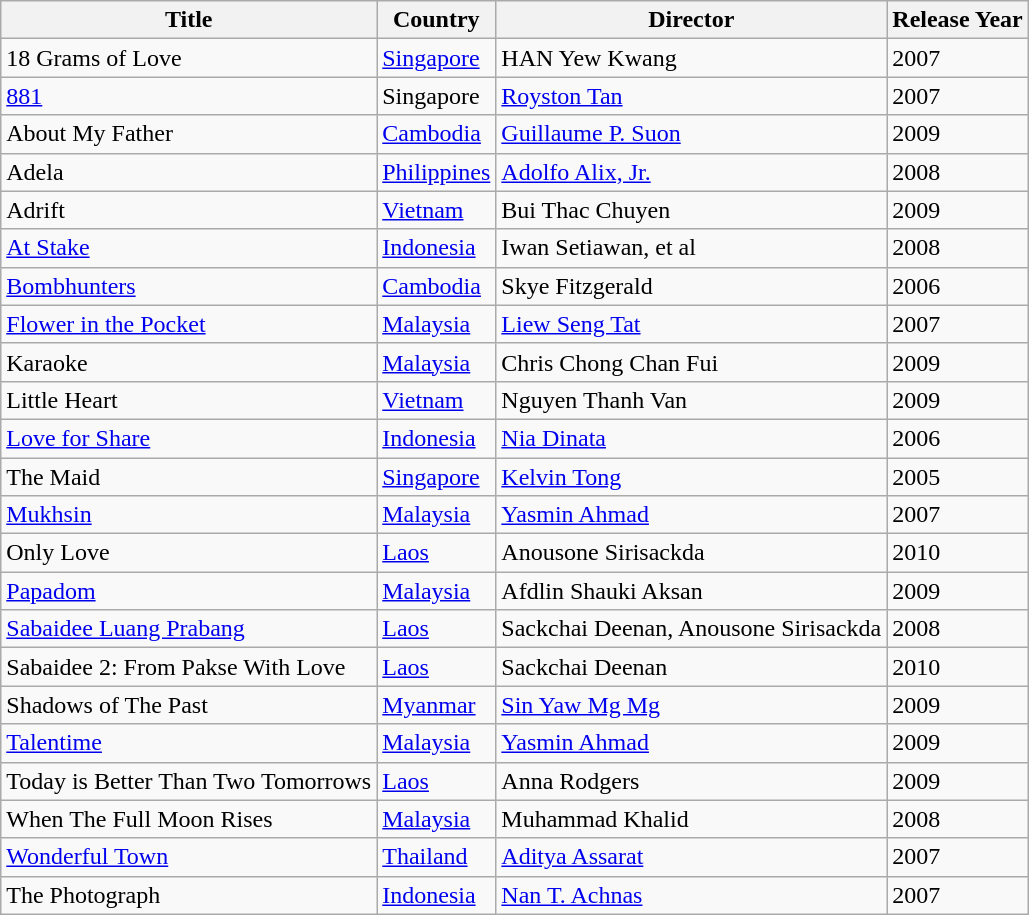<table class="wikitable">
<tr>
<th>Title</th>
<th>Country</th>
<th>Director</th>
<th>Release Year</th>
</tr>
<tr>
<td>18 Grams of Love</td>
<td><a href='#'>Singapore</a></td>
<td>HAN Yew Kwang</td>
<td>2007</td>
</tr>
<tr>
<td><a href='#'>881</a></td>
<td>Singapore</td>
<td><a href='#'>Royston Tan</a></td>
<td>2007</td>
</tr>
<tr>
<td>About My Father</td>
<td><a href='#'>Cambodia</a></td>
<td><a href='#'>Guillaume P. Suon</a></td>
<td>2009</td>
</tr>
<tr>
<td>Adela</td>
<td><a href='#'>Philippines</a></td>
<td><a href='#'>Adolfo Alix, Jr.</a></td>
<td>2008</td>
</tr>
<tr>
<td>Adrift</td>
<td><a href='#'>Vietnam</a></td>
<td>Bui Thac Chuyen</td>
<td>2009</td>
</tr>
<tr>
<td><a href='#'>At Stake</a></td>
<td><a href='#'>Indonesia</a></td>
<td>Iwan Setiawan, et al</td>
<td>2008</td>
</tr>
<tr>
<td><a href='#'>Bombhunters</a></td>
<td><a href='#'>Cambodia</a></td>
<td>Skye Fitzgerald</td>
<td>2006</td>
</tr>
<tr>
<td><a href='#'>Flower in the Pocket</a></td>
<td><a href='#'>Malaysia</a></td>
<td><a href='#'>Liew Seng Tat</a></td>
<td>2007</td>
</tr>
<tr>
<td>Karaoke</td>
<td><a href='#'>Malaysia</a></td>
<td>Chris Chong Chan Fui</td>
<td>2009</td>
</tr>
<tr>
<td>Little Heart</td>
<td><a href='#'>Vietnam</a></td>
<td>Nguyen Thanh Van</td>
<td>2009</td>
</tr>
<tr>
<td><a href='#'>Love for Share</a></td>
<td><a href='#'>Indonesia</a></td>
<td><a href='#'>Nia Dinata</a></td>
<td>2006</td>
</tr>
<tr>
<td>The Maid</td>
<td><a href='#'>Singapore</a></td>
<td><a href='#'>Kelvin Tong</a></td>
<td>2005</td>
</tr>
<tr>
<td><a href='#'>Mukhsin</a></td>
<td><a href='#'>Malaysia</a></td>
<td><a href='#'>Yasmin Ahmad</a></td>
<td>2007</td>
</tr>
<tr>
<td>Only Love</td>
<td><a href='#'>Laos</a></td>
<td>Anousone Sirisackda</td>
<td>2010</td>
</tr>
<tr>
<td><a href='#'>Papadom</a></td>
<td><a href='#'>Malaysia</a></td>
<td>Afdlin Shauki Aksan</td>
<td>2009</td>
</tr>
<tr>
<td><a href='#'>Sabaidee Luang Prabang</a></td>
<td><a href='#'>Laos</a></td>
<td>Sackchai Deenan, Anousone Sirisackda</td>
<td>2008</td>
</tr>
<tr>
<td>Sabaidee 2: From Pakse With Love</td>
<td><a href='#'>Laos</a></td>
<td>Sackchai Deenan</td>
<td>2010</td>
</tr>
<tr>
<td>Shadows of The Past</td>
<td><a href='#'>Myanmar</a></td>
<td><a href='#'>Sin Yaw Mg Mg</a></td>
<td>2009</td>
</tr>
<tr>
<td><a href='#'>Talentime</a></td>
<td><a href='#'>Malaysia</a></td>
<td><a href='#'>Yasmin Ahmad</a></td>
<td>2009</td>
</tr>
<tr>
<td>Today is Better Than Two Tomorrows</td>
<td><a href='#'>Laos</a></td>
<td>Anna Rodgers</td>
<td>2009</td>
</tr>
<tr>
<td>When The Full Moon Rises</td>
<td><a href='#'>Malaysia</a></td>
<td>Muhammad Khalid</td>
<td>2008</td>
</tr>
<tr>
<td><a href='#'>Wonderful Town</a></td>
<td><a href='#'>Thailand</a></td>
<td><a href='#'>Aditya Assarat</a></td>
<td>2007</td>
</tr>
<tr>
<td>The Photograph</td>
<td><a href='#'>Indonesia</a></td>
<td><a href='#'>Nan T. Achnas</a></td>
<td>2007</td>
</tr>
</table>
